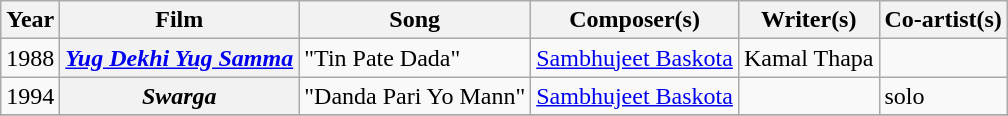<table class="wikitable">
<tr>
<th>Year</th>
<th>Film</th>
<th>Song</th>
<th>Composer(s)</th>
<th>Writer(s)</th>
<th>Co-artist(s)</th>
</tr>
<tr>
<td>1988</td>
<th><em><a href='#'>Yug Dekhi Yug Samma</a></em></th>
<td>"Tin Pate Dada"</td>
<td><a href='#'>Sambhujeet Baskota</a></td>
<td>Kamal Thapa</td>
<td></td>
</tr>
<tr>
<td>1994</td>
<th><em>Swarga</em></th>
<td>"Danda Pari Yo Mann"</td>
<td><a href='#'>Sambhujeet Baskota</a></td>
<td></td>
<td>solo</td>
</tr>
<tr>
</tr>
</table>
